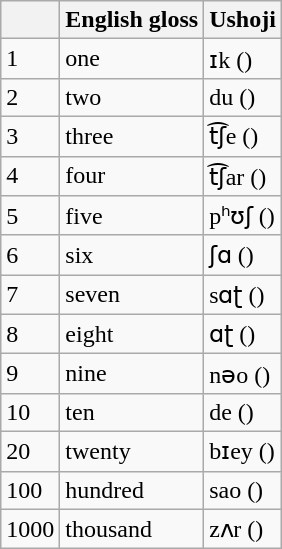<table class="wikitable sortable">
<tr>
<th></th>
<th>English gloss</th>
<th>Ushoji</th>
</tr>
<tr>
<td>1</td>
<td>one</td>
<td>ɪk ()</td>
</tr>
<tr>
<td>2</td>
<td>two</td>
<td>du ()</td>
</tr>
<tr>
<td>3</td>
<td>three</td>
<td>t͡ʃe ()</td>
</tr>
<tr>
<td>4</td>
<td>four</td>
<td>t͡ʃar ()</td>
</tr>
<tr>
<td>5</td>
<td>five</td>
<td>pʰʊʃ ()</td>
</tr>
<tr>
<td>6</td>
<td>six</td>
<td>ʃɑ ()</td>
</tr>
<tr>
<td>7</td>
<td>seven</td>
<td>sɑʈ ()</td>
</tr>
<tr>
<td>8</td>
<td>eight</td>
<td>ɑʈ ()</td>
</tr>
<tr>
<td>9</td>
<td>nine</td>
<td>nəo  ()</td>
</tr>
<tr>
<td>10</td>
<td>ten</td>
<td>de ()</td>
</tr>
<tr>
<td>20</td>
<td>twenty</td>
<td>bɪey ()</td>
</tr>
<tr>
<td>100</td>
<td>hundred</td>
<td>sao ()</td>
</tr>
<tr>
<td>1000</td>
<td>thousand</td>
<td>zʌr ()</td>
</tr>
</table>
